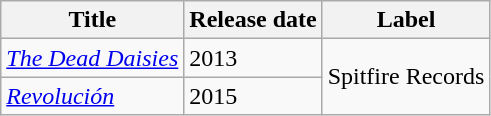<table class="wikitable">
<tr>
<th>Title</th>
<th>Release date</th>
<th>Label</th>
</tr>
<tr>
<td><em><a href='#'>The Dead Daisies</a></em></td>
<td>2013</td>
<td rowspan="2">Spitfire Records</td>
</tr>
<tr>
<td><em><a href='#'>Revolución</a></em></td>
<td>2015</td>
</tr>
</table>
